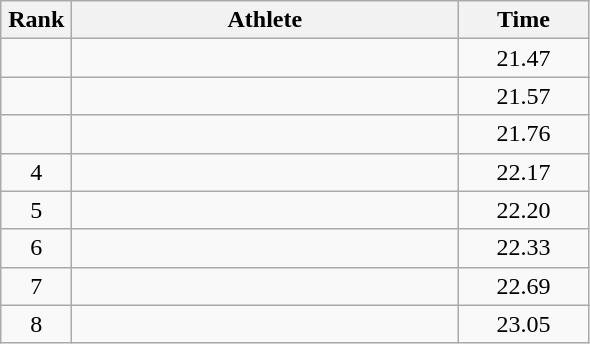<table class=wikitable style="text-align:center">
<tr>
<th width=40>Rank</th>
<th width=250>Athlete</th>
<th width=80>Time</th>
</tr>
<tr>
<td></td>
<td align=left></td>
<td>21.47</td>
</tr>
<tr>
<td></td>
<td align=left></td>
<td>21.57</td>
</tr>
<tr>
<td></td>
<td align=left></td>
<td>21.76</td>
</tr>
<tr>
<td>4</td>
<td align=left></td>
<td>22.17</td>
</tr>
<tr>
<td>5</td>
<td align=left></td>
<td>22.20</td>
</tr>
<tr>
<td>6</td>
<td align=left></td>
<td>22.33</td>
</tr>
<tr>
<td>7</td>
<td align=left></td>
<td>22.69</td>
</tr>
<tr>
<td>8</td>
<td align=left></td>
<td>23.05</td>
</tr>
</table>
